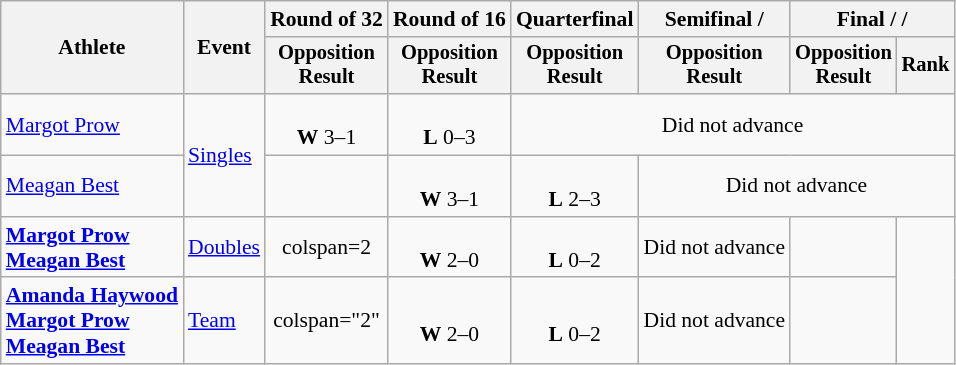<table class=wikitable style=font-size:90%;text-align:center>
<tr>
<th rowspan=2>Athlete</th>
<th rowspan=2>Event</th>
<th>Round of 32</th>
<th>Round of 16</th>
<th>Quarterfinal</th>
<th>Semifinal / </th>
<th colspan=2>Final /  / </th>
</tr>
<tr style=font-size:95%>
<th>Opposition<br>Result</th>
<th>Opposition<br>Result</th>
<th>Opposition<br>Result</th>
<th>Opposition<br>Result</th>
<th>Opposition<br>Result</th>
<th>Rank</th>
</tr>
<tr>
<td align=left><a href='#'>Margot Prow</a></td>
<td align=left rowspan=2><a href='#'>Singles</a></td>
<td><br><strong>W</strong> 3–1</td>
<td><br><strong>L</strong> 0–3</td>
<td colspan="4">Did not advance</td>
</tr>
<tr>
<td align=left><a href='#'>Meagan Best</a></td>
<td></td>
<td><br><strong>W</strong> 3–1</td>
<td><br><strong>L</strong> 2–3</td>
<td colspan="3">Did not advance</td>
</tr>
<tr>
<td align=left><strong><a href='#'>Margot Prow</a><br><a href='#'>Meagan Best</a></strong></td>
<td align=left><a href='#'>Doubles</a></td>
<td>colspan=2 </td>
<td><br><strong>W</strong> 2–0</td>
<td><br><strong>L</strong> 0–2</td>
<td>Did not advance</td>
<td></td>
</tr>
<tr>
<td align=left><strong><a href='#'>Amanda Haywood</a><br><a href='#'>Margot Prow</a><br><a href='#'>Meagan Best</a></strong></td>
<td align=left><a href='#'>Team</a></td>
<td>colspan="2" </td>
<td><br><strong>W</strong> 2–0</td>
<td><br><strong>L</strong> 0–2</td>
<td>Did not advance</td>
<td></td>
</tr>
</table>
